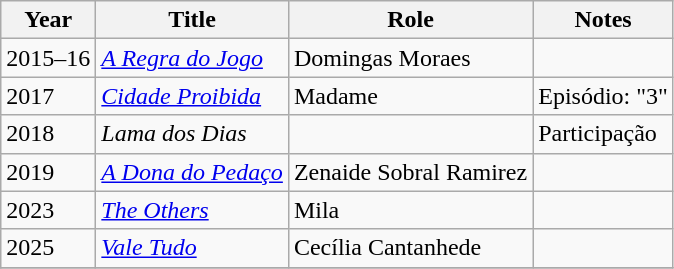<table class="wikitable">
<tr>
<th>Year</th>
<th>Title</th>
<th>Role</th>
<th>Notes</th>
</tr>
<tr>
<td>2015–16</td>
<td><em><a href='#'>A Regra do Jogo</a></em></td>
<td>Domingas Moraes</td>
<td></td>
</tr>
<tr>
<td>2017</td>
<td><em><a href='#'>Cidade Proibida</a></em></td>
<td>Madame</td>
<td>Episódio: "3"</td>
</tr>
<tr>
<td>2018</td>
<td><em>Lama dos Dias</em></td>
<td></td>
<td>Participação</td>
</tr>
<tr>
<td>2019</td>
<td><em><a href='#'>A Dona do Pedaço</a></em></td>
<td>Zenaide Sobral Ramirez</td>
<td></td>
</tr>
<tr>
<td>2023</td>
<td><em><a href='#'>The Others</a></em></td>
<td>Mila</td>
<td></td>
</tr>
<tr>
<td>2025</td>
<td><em><a href='#'>Vale Tudo</a></em></td>
<td>Cecília Cantanhede</td>
<td></td>
</tr>
<tr>
</tr>
</table>
